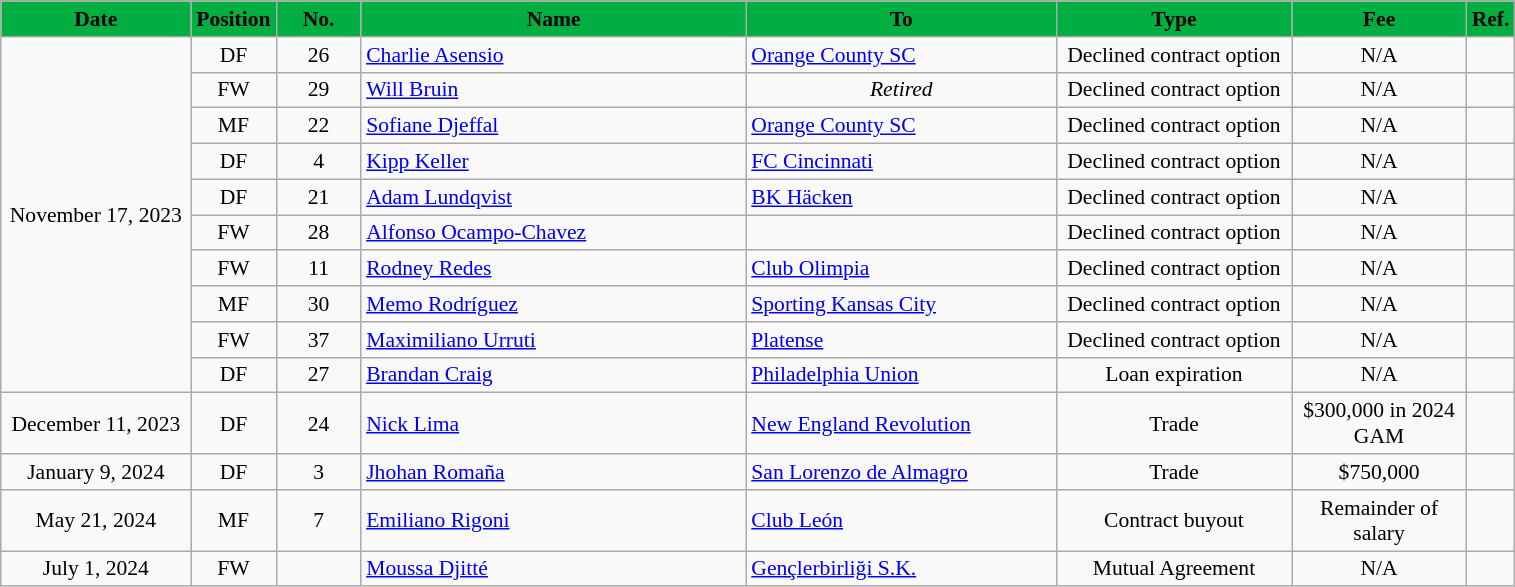<table class="wikitable" style="text-align:center; font-size:90%; ">
<tr>
<th style="background:#00AE42; color:#000000; width:120px;">Date</th>
<th style="background:#00AE42; color:#000000; width:50px;">Position</th>
<th style="background:#00AE42; color:#000000; width:50px;">No.</th>
<th style="background:#00AE42; color:#000000; width:250px;">Name</th>
<th style="background:#00AE42; color:#000000; width:200px;">To</th>
<th style="background:#00AE42; color:#000000; Width:150px;">Type</th>
<th style="background:#00AE42; color:#000000; width:110px;">Fee</th>
<th style="background:#00AE42; color:#000000; width:25px;">Ref.</th>
</tr>
<tr>
<td rowspan=10>November 17, 2023</td>
<td>DF</td>
<td>26</td>
<td align="left"> <a href='#'>Charlie Asensio</a></td>
<td align="left"> <a href='#'>Orange County SC</a></td>
<td>Declined contract option</td>
<td>N/A</td>
<td></td>
</tr>
<tr>
<td>FW</td>
<td>29</td>
<td align="left"> <a href='#'>Will Bruin</a></td>
<td align="center"><em>Retired</em></td>
<td>Declined contract option</td>
<td>N/A</td>
<td></td>
</tr>
<tr>
<td>MF</td>
<td>22</td>
<td align="left"> <a href='#'>Sofiane Djeffal</a></td>
<td align="left"> <a href='#'>Orange County SC</a></td>
<td>Declined contract option</td>
<td>N/A</td>
<td></td>
</tr>
<tr>
<td>DF</td>
<td>4</td>
<td align="left"> <a href='#'>Kipp Keller</a></td>
<td align="left"> <a href='#'>FC Cincinnati</a></td>
<td>Declined contract option</td>
<td>N/A</td>
<td></td>
</tr>
<tr>
<td>DF</td>
<td>21</td>
<td align="left"> <a href='#'>Adam Lundqvist</a></td>
<td align="left"> <a href='#'>BK Häcken</a></td>
<td>Declined contract option</td>
<td>N/A</td>
<td></td>
</tr>
<tr>
<td>FW</td>
<td>28</td>
<td align="left"> <a href='#'>Alfonso Ocampo-Chavez</a></td>
<td align="left"></td>
<td>Declined contract option</td>
<td>N/A</td>
<td></td>
</tr>
<tr>
<td>FW</td>
<td>11</td>
<td align="left"> <a href='#'>Rodney Redes</a></td>
<td align="left"> <a href='#'>Club Olimpia</a></td>
<td>Declined contract option</td>
<td>N/A</td>
<td></td>
</tr>
<tr>
<td>MF</td>
<td>30</td>
<td align="left"> <a href='#'>Memo Rodríguez</a></td>
<td align="left"> <a href='#'>Sporting Kansas City</a></td>
<td>Declined contract option</td>
<td>N/A</td>
<td></td>
</tr>
<tr>
<td>FW</td>
<td>37</td>
<td align="left"> <a href='#'>Maximiliano Urruti</a></td>
<td align="left"> <a href='#'>Platense</a></td>
<td>Declined contract option</td>
<td>N/A</td>
<td></td>
</tr>
<tr>
<td>DF</td>
<td>27</td>
<td align="left"> <a href='#'>Brandan Craig</a></td>
<td align="left"> <a href='#'>Philadelphia Union</a></td>
<td>Loan expiration</td>
<td>N/A</td>
<td></td>
</tr>
<tr>
<td>December 11, 2023</td>
<td>DF</td>
<td>24</td>
<td align="left"> <a href='#'>Nick Lima</a></td>
<td align="left"> <a href='#'>New England Revolution</a></td>
<td>Trade</td>
<td>$300,000 in 2024 GAM</td>
<td></td>
</tr>
<tr>
<td>January 9, 2024</td>
<td>DF</td>
<td>3</td>
<td align="left"> <a href='#'>Jhohan Romaña</a></td>
<td align="left"> <a href='#'>San Lorenzo de Almagro</a></td>
<td>Trade</td>
<td>$750,000</td>
<td></td>
</tr>
<tr>
<td>May 21, 2024</td>
<td>MF</td>
<td>7</td>
<td align="left"> <a href='#'>Emiliano Rigoni</a></td>
<td align="left"> <a href='#'>Club León</a></td>
<td>Contract buyout</td>
<td>Remainder of salary</td>
<td></td>
</tr>
<tr>
<td>July 1, 2024</td>
<td>FW</td>
<td></td>
<td align="left"> <a href='#'>Moussa Djitté</a></td>
<td align="left"> <a href='#'>Gençlerbirliği S.K.</a></td>
<td>Mutual Agreement</td>
<td>N/A</td>
<td></td>
</tr>
</table>
